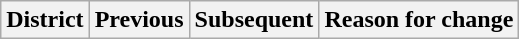<table class=wikitable>
<tr valign=bottom>
<th>District</th>
<th>Previous</th>
<th>Subsequent</th>
<th>Reason for change</th>
</tr>
</table>
